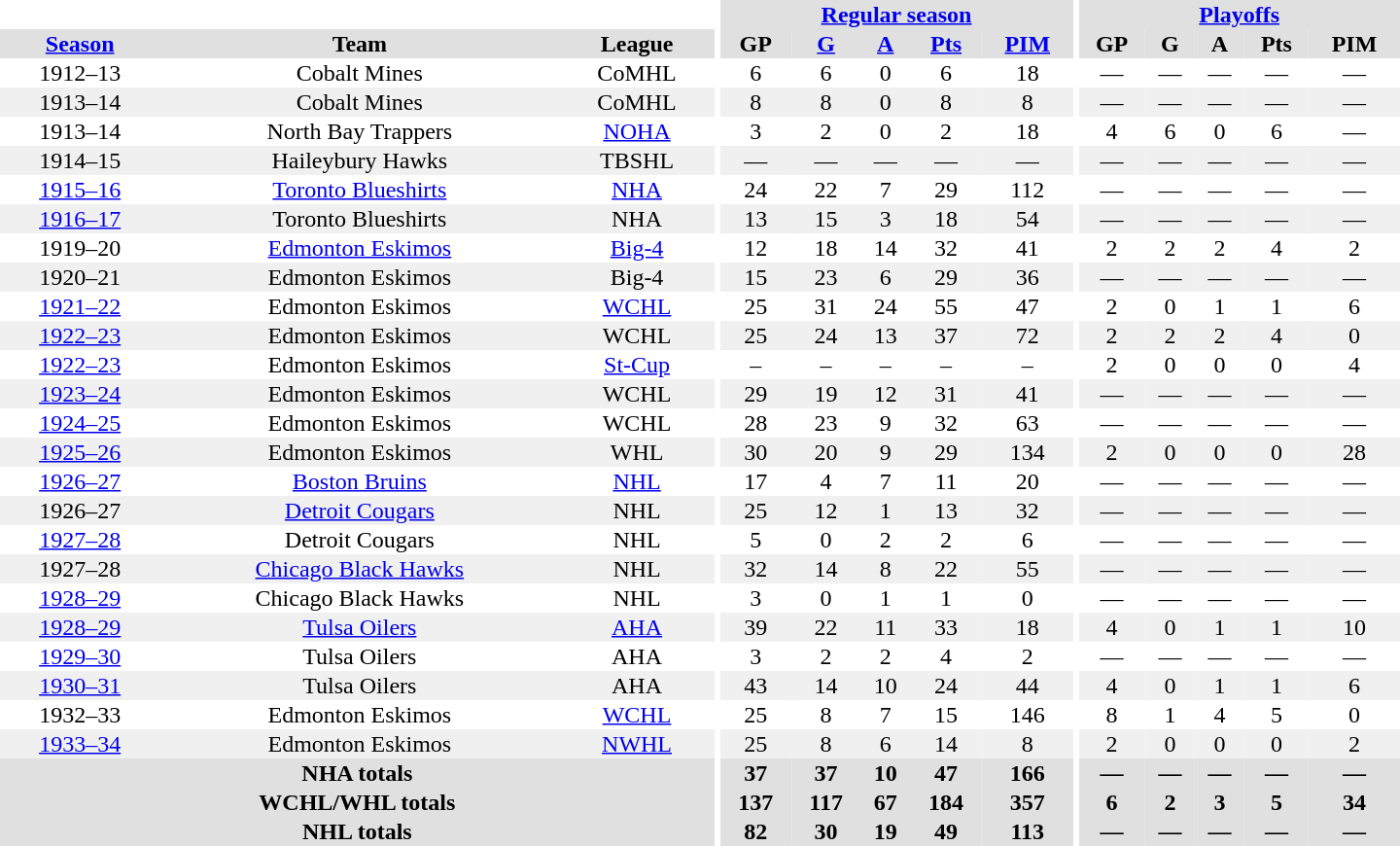<table border="0" cellpadding="1" cellspacing="0" style="text-align:center; width:60em">
<tr bgcolor="#e0e0e0">
<th colspan="3" bgcolor="#ffffff"></th>
<th rowspan="100" bgcolor="#ffffff"></th>
<th colspan="5"><a href='#'>Regular season</a></th>
<th rowspan="100" bgcolor="#ffffff"></th>
<th colspan="5"><a href='#'>Playoffs</a></th>
</tr>
<tr bgcolor="#e0e0e0">
<th><a href='#'>Season</a></th>
<th>Team</th>
<th>League</th>
<th>GP</th>
<th><a href='#'>G</a></th>
<th><a href='#'>A</a></th>
<th><a href='#'>Pts</a></th>
<th><a href='#'>PIM</a></th>
<th>GP</th>
<th>G</th>
<th>A</th>
<th>Pts</th>
<th>PIM</th>
</tr>
<tr>
<td>1912–13</td>
<td>Cobalt Mines</td>
<td>CoMHL</td>
<td>6</td>
<td>6</td>
<td>0</td>
<td>6</td>
<td>18</td>
<td>—</td>
<td>—</td>
<td>—</td>
<td>—</td>
<td>—</td>
</tr>
<tr bgcolor="#f0f0f0">
<td>1913–14</td>
<td>Cobalt Mines</td>
<td>CoMHL</td>
<td>8</td>
<td>8</td>
<td>0</td>
<td>8</td>
<td>8</td>
<td>—</td>
<td>—</td>
<td>—</td>
<td>—</td>
<td>—</td>
</tr>
<tr>
<td>1913–14</td>
<td>North Bay Trappers</td>
<td><a href='#'>NOHA</a></td>
<td>3</td>
<td>2</td>
<td>0</td>
<td>2</td>
<td>18</td>
<td>4</td>
<td>6</td>
<td>0</td>
<td>6</td>
<td>—</td>
</tr>
<tr bgcolor="#f0f0f0">
<td>1914–15</td>
<td>Haileybury Hawks</td>
<td>TBSHL</td>
<td>—</td>
<td>—</td>
<td>—</td>
<td>—</td>
<td>—</td>
<td>—</td>
<td>—</td>
<td>—</td>
<td>—</td>
<td>—</td>
</tr>
<tr>
<td><a href='#'>1915–16</a></td>
<td><a href='#'>Toronto Blueshirts</a></td>
<td><a href='#'>NHA</a></td>
<td>24</td>
<td>22</td>
<td>7</td>
<td>29</td>
<td>112</td>
<td>—</td>
<td>—</td>
<td>—</td>
<td>—</td>
<td>—</td>
</tr>
<tr bgcolor="#f0f0f0">
<td><a href='#'>1916–17</a></td>
<td>Toronto Blueshirts</td>
<td>NHA</td>
<td>13</td>
<td>15</td>
<td>3</td>
<td>18</td>
<td>54</td>
<td>—</td>
<td>—</td>
<td>—</td>
<td>—</td>
<td>—</td>
</tr>
<tr>
<td>1919–20</td>
<td><a href='#'>Edmonton Eskimos</a></td>
<td><a href='#'>Big-4</a></td>
<td>12</td>
<td>18</td>
<td>14</td>
<td>32</td>
<td>41</td>
<td>2</td>
<td>2</td>
<td>2</td>
<td>4</td>
<td>2</td>
</tr>
<tr bgcolor="#f0f0f0">
<td>1920–21</td>
<td>Edmonton Eskimos</td>
<td>Big-4</td>
<td>15</td>
<td>23</td>
<td>6</td>
<td>29</td>
<td>36</td>
<td>—</td>
<td>—</td>
<td>—</td>
<td>—</td>
<td>—</td>
</tr>
<tr>
<td><a href='#'>1921–22</a></td>
<td>Edmonton Eskimos</td>
<td><a href='#'>WCHL</a></td>
<td>25</td>
<td>31</td>
<td>24</td>
<td>55</td>
<td>47</td>
<td>2</td>
<td>0</td>
<td>1</td>
<td>1</td>
<td>6</td>
</tr>
<tr bgcolor="#f0f0f0">
<td><a href='#'>1922–23</a></td>
<td>Edmonton Eskimos</td>
<td>WCHL</td>
<td>25</td>
<td>24</td>
<td>13</td>
<td>37</td>
<td>72</td>
<td>2</td>
<td>2</td>
<td>2</td>
<td>4</td>
<td>0</td>
</tr>
<tr>
<td><a href='#'>1922–23</a></td>
<td>Edmonton Eskimos</td>
<td><a href='#'>St-Cup</a></td>
<td>–</td>
<td>–</td>
<td>–</td>
<td>–</td>
<td>–</td>
<td>2</td>
<td>0</td>
<td>0</td>
<td>0</td>
<td>4</td>
</tr>
<tr bgcolor="#f0f0f0">
<td><a href='#'>1923–24</a></td>
<td>Edmonton Eskimos</td>
<td>WCHL</td>
<td>29</td>
<td>19</td>
<td>12</td>
<td>31</td>
<td>41</td>
<td>—</td>
<td>—</td>
<td>—</td>
<td>—</td>
<td>—</td>
</tr>
<tr>
<td><a href='#'>1924–25</a></td>
<td>Edmonton Eskimos</td>
<td>WCHL</td>
<td>28</td>
<td>23</td>
<td>9</td>
<td>32</td>
<td>63</td>
<td>—</td>
<td>—</td>
<td>—</td>
<td>—</td>
<td>—</td>
</tr>
<tr bgcolor="#f0f0f0">
<td><a href='#'>1925–26</a></td>
<td>Edmonton Eskimos</td>
<td>WHL</td>
<td>30</td>
<td>20</td>
<td>9</td>
<td>29</td>
<td>134</td>
<td>2</td>
<td>0</td>
<td>0</td>
<td>0</td>
<td>28</td>
</tr>
<tr>
<td><a href='#'>1926–27</a></td>
<td><a href='#'>Boston Bruins</a></td>
<td><a href='#'>NHL</a></td>
<td>17</td>
<td>4</td>
<td>7</td>
<td>11</td>
<td>20</td>
<td>—</td>
<td>—</td>
<td>—</td>
<td>—</td>
<td>—</td>
</tr>
<tr bgcolor="#f0f0f0">
<td>1926–27</td>
<td><a href='#'>Detroit Cougars</a></td>
<td>NHL</td>
<td>25</td>
<td>12</td>
<td>1</td>
<td>13</td>
<td>32</td>
<td>—</td>
<td>—</td>
<td>—</td>
<td>—</td>
<td>—</td>
</tr>
<tr>
<td><a href='#'>1927–28</a></td>
<td>Detroit Cougars</td>
<td>NHL</td>
<td>5</td>
<td>0</td>
<td>2</td>
<td>2</td>
<td>6</td>
<td>—</td>
<td>—</td>
<td>—</td>
<td>—</td>
<td>—</td>
</tr>
<tr bgcolor="#f0f0f0">
<td>1927–28</td>
<td><a href='#'>Chicago Black Hawks</a></td>
<td>NHL</td>
<td>32</td>
<td>14</td>
<td>8</td>
<td>22</td>
<td>55</td>
<td>—</td>
<td>—</td>
<td>—</td>
<td>—</td>
<td>—</td>
</tr>
<tr>
<td><a href='#'>1928–29</a></td>
<td>Chicago Black Hawks</td>
<td>NHL</td>
<td>3</td>
<td>0</td>
<td>1</td>
<td>1</td>
<td>0</td>
<td>—</td>
<td>—</td>
<td>—</td>
<td>—</td>
<td>—</td>
</tr>
<tr bgcolor="#f0f0f0">
<td><a href='#'>1928–29</a></td>
<td><a href='#'>Tulsa Oilers</a></td>
<td><a href='#'>AHA</a></td>
<td>39</td>
<td>22</td>
<td>11</td>
<td>33</td>
<td>18</td>
<td>4</td>
<td>0</td>
<td>1</td>
<td>1</td>
<td>10</td>
</tr>
<tr>
<td><a href='#'>1929–30</a></td>
<td>Tulsa Oilers</td>
<td>AHA</td>
<td>3</td>
<td>2</td>
<td>2</td>
<td>4</td>
<td>2</td>
<td>—</td>
<td>—</td>
<td>—</td>
<td>—</td>
<td>—</td>
</tr>
<tr bgcolor="#f0f0f0">
<td><a href='#'>1930–31</a></td>
<td>Tulsa Oilers</td>
<td>AHA</td>
<td>43</td>
<td>14</td>
<td>10</td>
<td>24</td>
<td>44</td>
<td>4</td>
<td>0</td>
<td>1</td>
<td>1</td>
<td>6</td>
</tr>
<tr>
<td>1932–33</td>
<td>Edmonton Eskimos</td>
<td><a href='#'>WCHL</a></td>
<td>25</td>
<td>8</td>
<td>7</td>
<td>15</td>
<td>146</td>
<td>8</td>
<td>1</td>
<td>4</td>
<td>5</td>
<td>0</td>
</tr>
<tr bgcolor="#f0f0f0">
<td><a href='#'>1933–34</a></td>
<td>Edmonton Eskimos</td>
<td><a href='#'>NWHL</a></td>
<td>25</td>
<td>8</td>
<td>6</td>
<td>14</td>
<td>8</td>
<td>2</td>
<td>0</td>
<td>0</td>
<td>0</td>
<td>2</td>
</tr>
<tr bgcolor="#E0E0E0">
<th colspan="3">NHA totals</th>
<th>37</th>
<th>37</th>
<th>10</th>
<th>47</th>
<th>166</th>
<th>—</th>
<th>—</th>
<th>—</th>
<th>—</th>
<th>—</th>
</tr>
<tr bgcolor="#E0E0E0">
<th colspan="3">WCHL/WHL totals</th>
<th>137</th>
<th>117</th>
<th>67</th>
<th>184</th>
<th>357</th>
<th>6</th>
<th>2</th>
<th>3</th>
<th>5</th>
<th>34</th>
</tr>
<tr bgcolor="#E0E0E0">
<th colspan="3">NHL totals</th>
<th>82</th>
<th>30</th>
<th>19</th>
<th>49</th>
<th>113</th>
<th>—</th>
<th>—</th>
<th>—</th>
<th>—</th>
<th>—</th>
</tr>
</table>
